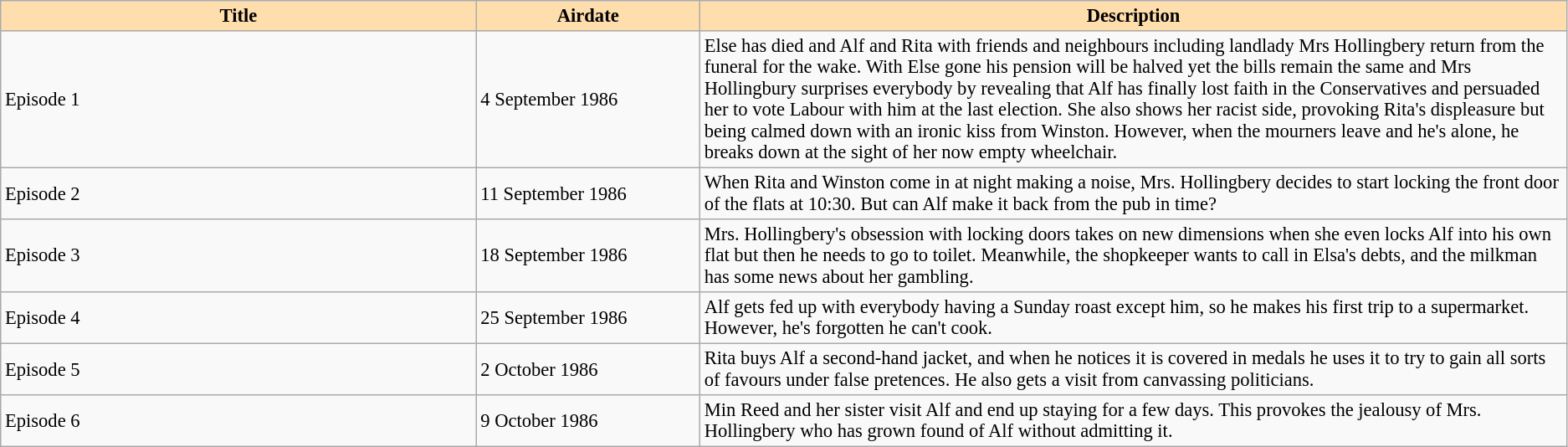<table class="wikitable" border=1 style="font-size: 94%">
<tr>
<th style="background:#ffdead" width=17%>Title</th>
<th style="background:#ffdead" width=8%>Airdate</th>
<th style="background:#ffdead" width=31%>Description</th>
</tr>
<tr>
<td>Episode 1</td>
<td>4 September 1986</td>
<td>Else has died and Alf and Rita with friends and neighbours including landlady Mrs Hollingbery return from the funeral for the wake. With Else gone his pension will be halved yet the bills remain the same and Mrs Hollingbury surprises everybody by revealing that Alf has finally lost faith in the Conservatives and persuaded her to vote Labour with him at the last election. She also shows her racist side, provoking Rita's displeasure but being calmed down with an ironic kiss from Winston. However, when the mourners leave and he's alone, he breaks down at the sight of her now empty wheelchair.</td>
</tr>
<tr>
<td>Episode 2</td>
<td>11 September 1986</td>
<td>When Rita and Winston come in at night making a noise, Mrs. Hollingbery decides to start locking the front door of the flats at 10:30. But can Alf make it back from the pub in time?</td>
</tr>
<tr>
<td>Episode 3</td>
<td>18 September 1986</td>
<td>Mrs. Hollingbery's obsession with locking doors takes on new dimensions when she even locks Alf into his own flat but then he needs to go to toilet. Meanwhile, the shopkeeper wants to call in Elsa's debts, and the milkman has some news about her gambling.</td>
</tr>
<tr>
<td>Episode 4</td>
<td>25 September 1986</td>
<td>Alf gets fed up with everybody having a Sunday roast except him, so he makes his first trip to a supermarket. However, he's forgotten he can't cook.</td>
</tr>
<tr>
<td>Episode 5</td>
<td>2 October 1986</td>
<td>Rita buys Alf a second-hand jacket, and when he notices it is covered in medals he uses it to try to gain all sorts of favours under false pretences. He also gets a visit from canvassing politicians.</td>
</tr>
<tr>
<td>Episode 6</td>
<td>9 October 1986</td>
<td>Min Reed and her sister visit Alf and end up staying for a few days. This provokes the jealousy of Mrs. Hollingbery who has grown found of Alf without admitting it.</td>
</tr>
</table>
